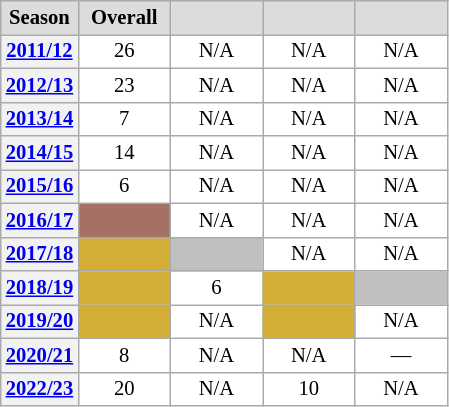<table class="wikitable plainrowheaders" style="background:#fff; font-size:86%; line-height:16px; border:gray solid 1px; border-collapse:collapse;">
<tr style="background:#ccc; text-align:center;">
<th scope="col" style="background:#dcdcdc; width:45px;">Season</th>
<th scope="col" style="background:#dcdcdc; width:55px;">Overall</th>
<th scope="col" style="background:#dcdcdc; width:55px;"></th>
<th scope="col" style="background:#dcdcdc; width:55px;"></th>
<th scope="col" style="background:#dcdcdc; width:55px;"></th>
</tr>
<tr>
<th scope=row align=center><a href='#'>2011/12</a></th>
<td align=center>26</td>
<td align=center>N/A</td>
<td align=center>N/A</td>
<td align=center>N/A</td>
</tr>
<tr>
<th scope=row align=center><a href='#'>2012/13</a></th>
<td align=center>23</td>
<td align=center>N/A</td>
<td align=center>N/A</td>
<td align=center>N/A</td>
</tr>
<tr>
<th scope=row align=center><a href='#'>2013/14</a></th>
<td align=center>7</td>
<td align=center>N/A</td>
<td align=center>N/A</td>
<td align=center>N/A</td>
</tr>
<tr>
<th scope=row align=center><a href='#'>2014/15</a></th>
<td align=center>14</td>
<td align=center>N/A</td>
<td align=center>N/A</td>
<td align=center>N/A</td>
</tr>
<tr>
<th scope=row align=center><a href='#'>2015/16</a></th>
<td align=center>6</td>
<td align=center>N/A</td>
<td align=center>N/A</td>
<td align=center>N/A</td>
</tr>
<tr>
<th scope=row align=center><a href='#'>2016/17</a></th>
<td align=center bgcolor=#A57164></td>
<td align=center>N/A</td>
<td align=center>N/A</td>
<td align=center>N/A</td>
</tr>
<tr>
<th scope=row align=center><a href='#'>2017/18</a></th>
<td align=center bgcolor=#D4AF37></td>
<td align=center bgcolor=silver></td>
<td align=center>N/A</td>
<td align=center>N/A</td>
</tr>
<tr>
<th scope=row align=center><a href='#'>2018/19</a></th>
<td align=center bgcolor=#D4AF37></td>
<td align=center>6</td>
<td align=center bgcolor=#D4AF37></td>
<td align=center bgcolor=silver></td>
</tr>
<tr>
<th scope=row align=center><a href='#'>2019/20</a></th>
<td align=center bgcolor=#D4AF37></td>
<td align=center>N/A</td>
<td align=center bgcolor=#D4AF37></td>
<td align=center>N/A</td>
</tr>
<tr>
<th scope=row align=center><a href='#'>2020/21</a></th>
<td align=center>8</td>
<td align=center>N/A</td>
<td align=center>N/A</td>
<td align=center>—</td>
</tr>
<tr>
<th scope=row align=center><a href='#'>2022/23</a></th>
<td align=center>20</td>
<td align=center>N/A</td>
<td align=center>10</td>
<td align=center>N/A</td>
</tr>
</table>
